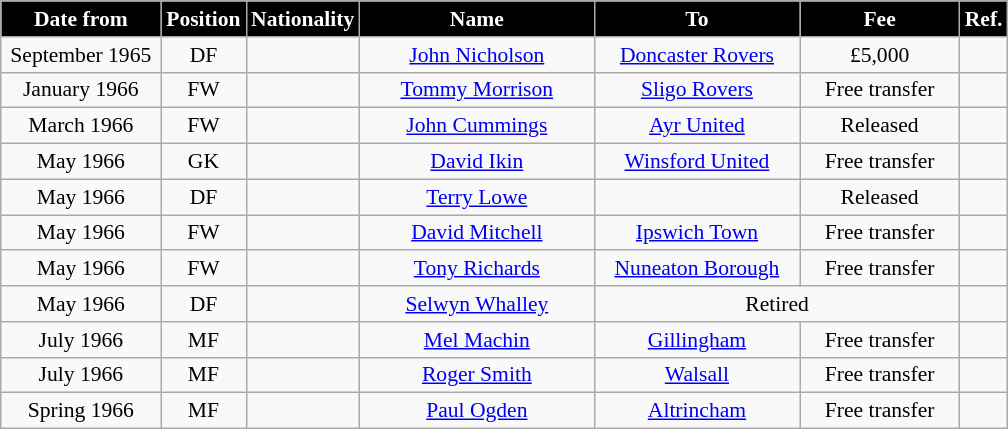<table class="wikitable" style="text-align:center; font-size:90%; ">
<tr>
<th style="background:#000000; color:white; width:100px;">Date from</th>
<th style="background:#000000; color:white; width:50px;">Position</th>
<th style="background:#000000; color:white; width:50px;">Nationality</th>
<th style="background:#000000; color:white; width:150px;">Name</th>
<th style="background:#000000; color:white; width:130px;">To</th>
<th style="background:#000000; color:white; width:100px;">Fee</th>
<th style="background:#000000; color:white; width:25px;">Ref.</th>
</tr>
<tr>
<td>September 1965</td>
<td>DF</td>
<td></td>
<td><a href='#'>John Nicholson</a></td>
<td><a href='#'>Doncaster Rovers</a></td>
<td>£5,000</td>
<td></td>
</tr>
<tr>
<td>January 1966</td>
<td>FW</td>
<td></td>
<td><a href='#'>Tommy Morrison</a></td>
<td> <a href='#'>Sligo Rovers</a></td>
<td>Free transfer</td>
<td></td>
</tr>
<tr>
<td>March 1966</td>
<td>FW</td>
<td></td>
<td><a href='#'>John Cummings</a></td>
<td> <a href='#'>Ayr United</a></td>
<td>Released</td>
<td></td>
</tr>
<tr>
<td>May 1966</td>
<td>GK</td>
<td></td>
<td><a href='#'>David Ikin</a></td>
<td><a href='#'>Winsford United</a></td>
<td>Free transfer</td>
<td></td>
</tr>
<tr>
<td>May 1966</td>
<td>DF</td>
<td></td>
<td><a href='#'>Terry Lowe</a></td>
<td></td>
<td>Released</td>
<td></td>
</tr>
<tr>
<td>May 1966</td>
<td>FW</td>
<td></td>
<td><a href='#'>David Mitchell</a></td>
<td><a href='#'>Ipswich Town</a></td>
<td>Free transfer</td>
<td></td>
</tr>
<tr>
<td>May 1966</td>
<td>FW</td>
<td></td>
<td><a href='#'>Tony Richards</a></td>
<td><a href='#'>Nuneaton Borough</a></td>
<td>Free transfer</td>
<td></td>
</tr>
<tr>
<td>May 1966</td>
<td>DF</td>
<td></td>
<td><a href='#'>Selwyn Whalley</a></td>
<td colspan="2">Retired</td>
<td></td>
</tr>
<tr>
<td>July 1966</td>
<td>MF</td>
<td></td>
<td><a href='#'>Mel Machin</a></td>
<td><a href='#'>Gillingham</a></td>
<td>Free transfer</td>
<td></td>
</tr>
<tr>
<td>July 1966</td>
<td>MF</td>
<td></td>
<td><a href='#'>Roger Smith</a></td>
<td><a href='#'>Walsall</a></td>
<td>Free transfer</td>
<td></td>
</tr>
<tr>
<td>Spring 1966</td>
<td>MF</td>
<td></td>
<td><a href='#'>Paul Ogden</a></td>
<td><a href='#'>Altrincham</a></td>
<td>Free transfer</td>
<td></td>
</tr>
</table>
